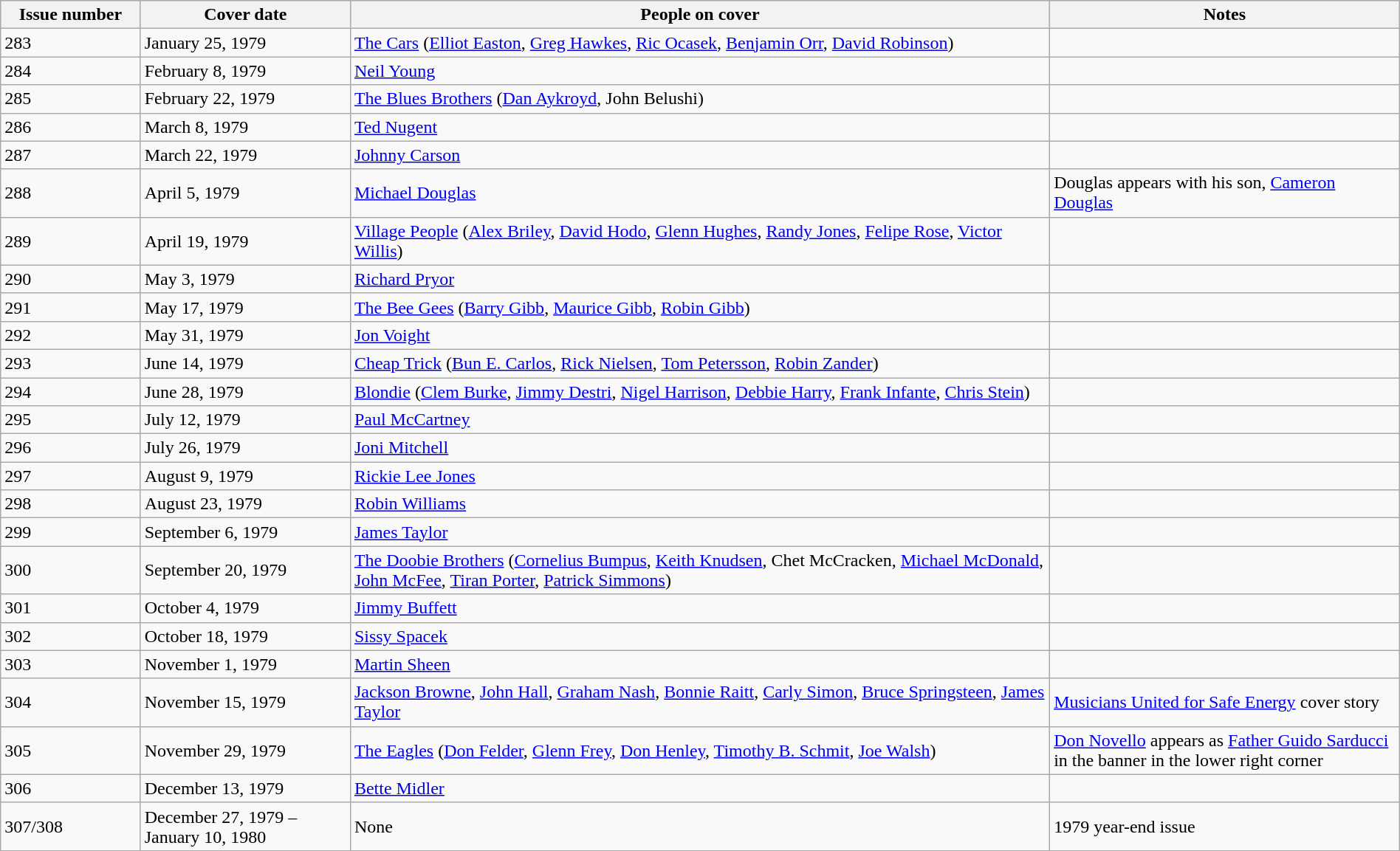<table class="wikitable sortable" style="margin:auto;width:100%;">
<tr style="background:#ccf;">
<th style="width:10%;">Issue number</th>
<th style="width:15%;">Cover date</th>
<th style="width:50%;">People on cover</th>
<th style="width:25%;">Notes</th>
</tr>
<tr>
<td>283</td>
<td>January 25, 1979</td>
<td><a href='#'>The Cars</a> (<a href='#'>Elliot Easton</a>, <a href='#'>Greg Hawkes</a>, <a href='#'>Ric Ocasek</a>, <a href='#'>Benjamin Orr</a>, <a href='#'>David Robinson</a>)</td>
<td></td>
</tr>
<tr>
<td>284</td>
<td>February 8, 1979</td>
<td><a href='#'>Neil Young</a></td>
<td></td>
</tr>
<tr>
<td>285</td>
<td>February 22, 1979</td>
<td><a href='#'>The Blues Brothers</a> (<a href='#'>Dan Aykroyd</a>, John Belushi)</td>
<td></td>
</tr>
<tr>
<td>286</td>
<td>March 8, 1979</td>
<td><a href='#'>Ted Nugent</a></td>
<td></td>
</tr>
<tr>
<td>287</td>
<td>March 22, 1979</td>
<td><a href='#'>Johnny Carson</a></td>
<td></td>
</tr>
<tr>
<td>288</td>
<td>April 5, 1979</td>
<td><a href='#'>Michael Douglas</a></td>
<td>Douglas appears with his son, <a href='#'>Cameron Douglas</a></td>
</tr>
<tr>
<td>289</td>
<td>April 19, 1979</td>
<td><a href='#'>Village People</a> (<a href='#'>Alex Briley</a>, <a href='#'>David Hodo</a>, <a href='#'>Glenn Hughes</a>, <a href='#'>Randy Jones</a>, <a href='#'>Felipe Rose</a>, <a href='#'>Victor Willis</a>)</td>
<td></td>
</tr>
<tr>
<td>290</td>
<td>May 3, 1979</td>
<td><a href='#'>Richard Pryor</a></td>
<td></td>
</tr>
<tr>
<td>291</td>
<td>May 17, 1979</td>
<td><a href='#'>The Bee Gees</a> (<a href='#'>Barry Gibb</a>, <a href='#'>Maurice Gibb</a>, <a href='#'>Robin Gibb</a>)</td>
<td></td>
</tr>
<tr>
<td>292</td>
<td>May 31, 1979</td>
<td><a href='#'>Jon Voight</a></td>
<td></td>
</tr>
<tr>
<td>293</td>
<td>June 14, 1979</td>
<td><a href='#'>Cheap Trick</a> (<a href='#'>Bun E. Carlos</a>, <a href='#'>Rick Nielsen</a>, <a href='#'>Tom Petersson</a>, <a href='#'>Robin Zander</a>)</td>
<td></td>
</tr>
<tr>
<td>294</td>
<td>June 28, 1979</td>
<td><a href='#'>Blondie</a> (<a href='#'>Clem Burke</a>, <a href='#'>Jimmy Destri</a>, <a href='#'>Nigel Harrison</a>, <a href='#'>Debbie Harry</a>, <a href='#'>Frank Infante</a>, <a href='#'>Chris Stein</a>)</td>
<td></td>
</tr>
<tr>
<td>295</td>
<td>July 12, 1979</td>
<td><a href='#'>Paul McCartney</a></td>
<td></td>
</tr>
<tr>
<td>296</td>
<td>July 26, 1979</td>
<td><a href='#'>Joni Mitchell</a></td>
<td></td>
</tr>
<tr>
<td>297</td>
<td>August 9, 1979</td>
<td><a href='#'>Rickie Lee Jones</a></td>
<td></td>
</tr>
<tr>
<td>298</td>
<td>August 23, 1979</td>
<td><a href='#'>Robin Williams</a></td>
<td></td>
</tr>
<tr>
<td>299</td>
<td>September 6, 1979</td>
<td><a href='#'>James Taylor</a></td>
<td></td>
</tr>
<tr>
<td>300</td>
<td>September 20, 1979</td>
<td><a href='#'>The Doobie Brothers</a> (<a href='#'>Cornelius Bumpus</a>, <a href='#'>Keith Knudsen</a>, Chet McCracken, <a href='#'>Michael McDonald</a>, <a href='#'>John McFee</a>, <a href='#'>Tiran Porter</a>, <a href='#'>Patrick Simmons</a>)</td>
<td></td>
</tr>
<tr>
<td>301</td>
<td>October 4, 1979</td>
<td><a href='#'>Jimmy Buffett</a></td>
<td></td>
</tr>
<tr>
<td>302</td>
<td>October 18, 1979</td>
<td><a href='#'>Sissy Spacek</a></td>
<td></td>
</tr>
<tr>
<td>303</td>
<td>November 1, 1979</td>
<td><a href='#'>Martin Sheen</a></td>
<td></td>
</tr>
<tr>
<td>304</td>
<td>November 15, 1979</td>
<td><a href='#'>Jackson Browne</a>, <a href='#'>John Hall</a>, <a href='#'>Graham Nash</a>, <a href='#'>Bonnie Raitt</a>, <a href='#'>Carly Simon</a>, <a href='#'>Bruce Springsteen</a>, <a href='#'>James Taylor</a></td>
<td><a href='#'>Musicians United for Safe Energy</a> cover story</td>
</tr>
<tr>
<td>305</td>
<td>November 29, 1979</td>
<td><a href='#'>The Eagles</a> (<a href='#'>Don Felder</a>, <a href='#'>Glenn Frey</a>, <a href='#'>Don Henley</a>, <a href='#'>Timothy B. Schmit</a>, <a href='#'>Joe Walsh</a>)</td>
<td><a href='#'>Don Novello</a> appears as <a href='#'>Father Guido Sarducci</a> in the banner in the lower right corner</td>
</tr>
<tr>
<td>306</td>
<td>December 13, 1979</td>
<td><a href='#'>Bette Midler</a></td>
<td></td>
</tr>
<tr>
<td>307/308</td>
<td>December 27, 1979 – January 10, 1980</td>
<td>None</td>
<td>1979 year-end issue</td>
</tr>
</table>
